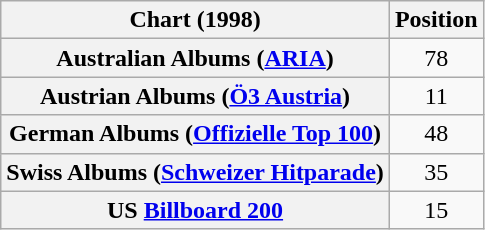<table class="wikitable plainrowheaders sortable">
<tr>
<th>Chart (1998)</th>
<th>Position</th>
</tr>
<tr>
<th scope="row">Australian Albums (<a href='#'>ARIA</a>)</th>
<td align="center">78</td>
</tr>
<tr>
<th scope="row">Austrian Albums (<a href='#'>Ö3 Austria</a>)</th>
<td align="center">11</td>
</tr>
<tr>
<th scope="row">German Albums (<a href='#'>Offizielle Top 100</a>)</th>
<td align="center">48</td>
</tr>
<tr>
<th scope="row">Swiss Albums (<a href='#'>Schweizer Hitparade</a>)</th>
<td align="center">35</td>
</tr>
<tr>
<th scope="row">US <a href='#'>Billboard 200</a></th>
<td align="center">15</td>
</tr>
</table>
